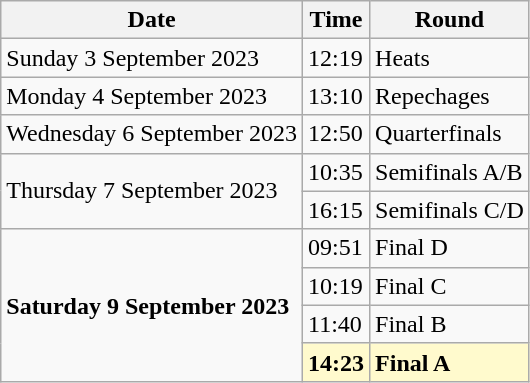<table class="wikitable">
<tr>
<th>Date</th>
<th>Time</th>
<th>Round</th>
</tr>
<tr>
<td>Sunday 3 September 2023</td>
<td>12:19</td>
<td>Heats</td>
</tr>
<tr>
<td>Monday 4 September 2023</td>
<td>13:10</td>
<td>Repechages</td>
</tr>
<tr>
<td>Wednesday 6 September 2023</td>
<td>12:50</td>
<td>Quarterfinals</td>
</tr>
<tr>
<td rowspan=2>Thursday 7 September 2023</td>
<td>10:35</td>
<td>Semifinals  A/B</td>
</tr>
<tr>
<td>16:15</td>
<td>Semifinals C/D</td>
</tr>
<tr>
<td rowspan=4><strong>Saturday 9 September 2023</strong></td>
<td>09:51</td>
<td>Final D</td>
</tr>
<tr>
<td>10:19</td>
<td>Final C</td>
</tr>
<tr>
<td>11:40</td>
<td>Final B</td>
</tr>
<tr>
<td style=background:lemonchiffon><strong>14:23</strong></td>
<td style=background:lemonchiffon><strong>Final A</strong></td>
</tr>
</table>
